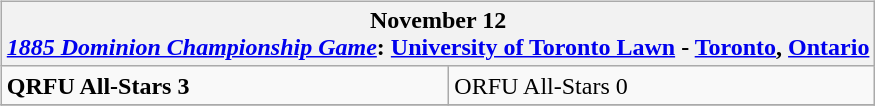<table cellspacing="10">
<tr>
<td valign="top"><br><table class="wikitable">
<tr>
<th bgcolor="#DDDDDD" colspan="4">November 12<br><a href='#'><em>1885 Dominion Championship Game</em></a>: <a href='#'>University of Toronto Lawn</a> - <a href='#'>Toronto</a>, <a href='#'>Ontario</a></th>
</tr>
<tr>
<td><strong>QRFU All-Stars 3</strong></td>
<td>ORFU All-Stars 0</td>
</tr>
<tr>
</tr>
</table>
</td>
</tr>
</table>
